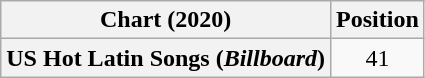<table class="wikitable plainrowheaders" style="text-align:center">
<tr>
<th scope="col">Chart (2020)</th>
<th scope="col">Position</th>
</tr>
<tr>
<th scope="row">US Hot Latin Songs (<em>Billboard</em>)</th>
<td>41</td>
</tr>
</table>
